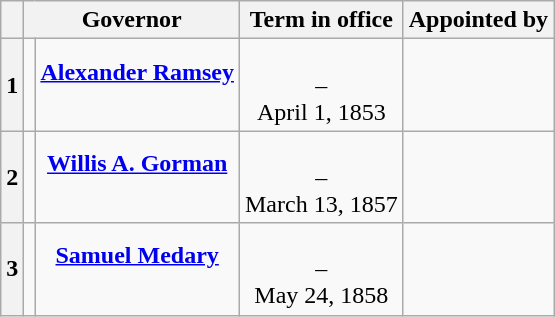<table class="wikitable sortable" style="text-align:center;">
<tr>
<th scope="col" data-sort-type="number"></th>
<th scope="colgroup" colspan="2">Governor</th>
<th scope="col">Term in office</th>
<th scope="col">Appointed by</th>
</tr>
<tr style="height:2em;">
<th scope="row">1</th>
<td data-sort-value="Ramsey, Alexander"></td>
<td><strong><a href='#'>Alexander Ramsey</a></strong><br><br></td>
<td><br>–<br>April 1, 1853<br></td>
<td></td>
</tr>
<tr style="height:2em;">
<th scope="row">2</th>
<td data-sort-value="Gorman, Willis"></td>
<td><strong><a href='#'>Willis A. Gorman</a></strong><br><br></td>
<td><br>–<br>March 13, 1857<br></td>
<td></td>
</tr>
<tr style="height:2em;">
<th scope="row">3</th>
<td data-sort-value="Medary, Samuel"></td>
<td><strong><a href='#'>Samuel Medary</a></strong><br><br></td>
<td><br>–<br>May 24, 1858<br></td>
<td></td>
</tr>
</table>
